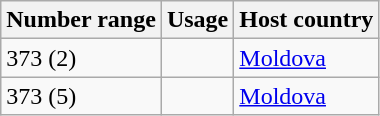<table class="wikitable" border=1>
<tr>
<th>Number range</th>
<th>Usage</th>
<th>Host country</th>
</tr>
<tr>
<td>373 (2)</td>
<td></td>
<td><a href='#'>Moldova</a></td>
</tr>
<tr>
<td>373 (5)</td>
<td></td>
<td><a href='#'>Moldova</a></td>
</tr>
</table>
